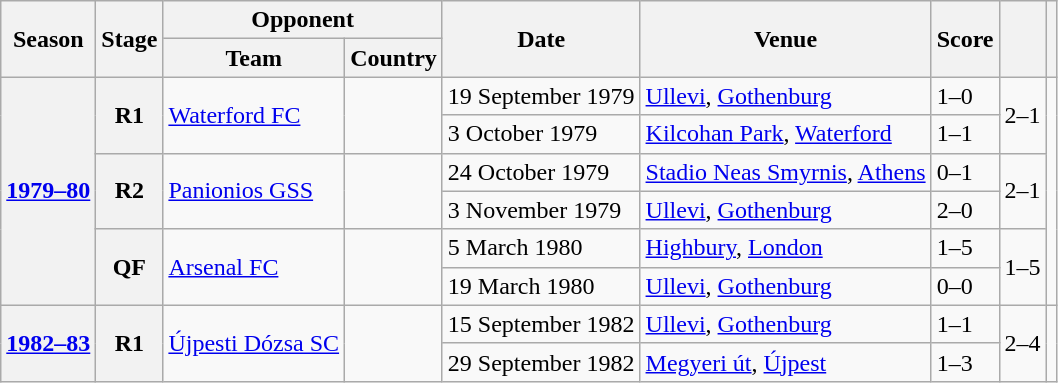<table class="wikitable plainrowheaders">
<tr>
<th rowspan=2>Season</th>
<th rowspan=2>Stage</th>
<th scope="col" colspan=2>Opponent</th>
<th scope="col" rowspan=2>Date</th>
<th scope="col" rowspan=2>Venue</th>
<th scope="col" rowspan=2>Score</th>
<th scope="col" rowspan=2></th>
<th scope="col" rowspan=2></th>
</tr>
<tr>
<th scope="col">Team</th>
<th scope="col">Country</th>
</tr>
<tr>
<th scope=row rowspan="6"><a href='#'>1979–80</a></th>
<th scope=row rowspan="2">R1</th>
<td rowspan="2"><a href='#'>Waterford FC</a></td>
<td rowspan="2"></td>
<td>19 September 1979</td>
<td><a href='#'>Ullevi</a>, <a href='#'>Gothenburg</a></td>
<td>1–0</td>
<td rowspan="2">2–1</td>
<td rowspan="6" align=center></td>
</tr>
<tr>
<td>3 October 1979</td>
<td><a href='#'>Kilcohan Park</a>, <a href='#'>Waterford</a></td>
<td>1–1</td>
</tr>
<tr>
<th scope=row rowspan="2">R2</th>
<td rowspan="2"><a href='#'>Panionios GSS</a></td>
<td rowspan="2"></td>
<td>24 October 1979</td>
<td><a href='#'>Stadio Neas Smyrnis</a>, <a href='#'>Athens</a></td>
<td>0–1</td>
<td rowspan="2">2–1</td>
</tr>
<tr>
<td>3 November 1979</td>
<td><a href='#'>Ullevi</a>, <a href='#'>Gothenburg</a></td>
<td>2–0</td>
</tr>
<tr>
<th scope=row rowspan="2">QF</th>
<td rowspan="2"><a href='#'>Arsenal FC</a></td>
<td rowspan="2"></td>
<td>5 March 1980</td>
<td><a href='#'>Highbury</a>, <a href='#'>London</a></td>
<td>1–5</td>
<td rowspan="2">1–5</td>
</tr>
<tr>
<td>19 March 1980</td>
<td><a href='#'>Ullevi</a>, <a href='#'>Gothenburg</a></td>
<td>0–0</td>
</tr>
<tr>
<th scope=row rowspan="2"><a href='#'>1982–83</a></th>
<th scope=row rowspan="2">R1</th>
<td rowspan="2"><a href='#'>Újpesti Dózsa SC</a></td>
<td rowspan="2"></td>
<td>15 September 1982</td>
<td><a href='#'>Ullevi</a>, <a href='#'>Gothenburg</a></td>
<td>1–1</td>
<td rowspan="2">2–4</td>
<td rowspan="2" align=center></td>
</tr>
<tr>
<td>29 September 1982</td>
<td><a href='#'>Megyeri út</a>, <a href='#'>Újpest</a></td>
<td>1–3</td>
</tr>
</table>
